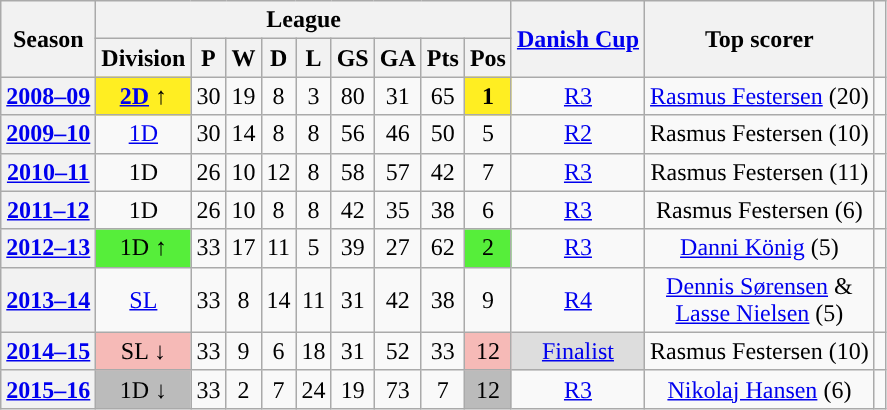<table class="wikitable sortable" style="text-align: center">
<tr>
<th rowspan=2>Season</th>
<th colspan=9>League</th>
<th rowspan=2><a href='#'>Danish Cup</a></th>
<th rowspan=2>Top scorer</th>
<th rowspan=2 class="unsortable"></th>
</tr>
<tr>
<th>Division</th>
<th>P</th>
<th>W</th>
<th>D</th>
<th>L</th>
<th>GS</th>
<th>GA</th>
<th>Pts</th>
<th>Pos</th>
</tr>
<tr>
<th><a href='#'>2008–09</a></th>
<td style="background-color:#fe2"><strong><a href='#'>2D</a></strong> ↑</td>
<td>30</td>
<td>19</td>
<td>8</td>
<td>3</td>
<td>80</td>
<td>31</td>
<td>65</td>
<td style="background-color:#fe2"><strong>1</strong></td>
<td><a href='#'>R3</a></td>
<td><a href='#'>Rasmus Festersen</a> (20)</td>
<td></td>
</tr>
<tr>
<th><a href='#'>2009–10</a></th>
<td><a href='#'>1D</a></td>
<td>30</td>
<td>14</td>
<td>8</td>
<td>8</td>
<td>56</td>
<td>46</td>
<td>50</td>
<td>5</td>
<td><a href='#'>R2</a></td>
<td>Rasmus Festersen (10)</td>
<td></td>
</tr>
<tr>
<th><a href='#'>2010–11</a></th>
<td>1D</td>
<td>26</td>
<td>10</td>
<td>12</td>
<td>8</td>
<td>58</td>
<td>57</td>
<td>42</td>
<td>7</td>
<td><a href='#'>R3</a></td>
<td>Rasmus Festersen (11)</td>
<td></td>
</tr>
<tr>
<th><a href='#'>2011–12</a></th>
<td>1D</td>
<td>26</td>
<td>10</td>
<td>8</td>
<td>8</td>
<td>42</td>
<td>35</td>
<td>38</td>
<td>6</td>
<td><a href='#'>R3</a></td>
<td>Rasmus Festersen (6)</td>
<td></td>
</tr>
<tr>
<th><a href='#'>2012–13</a></th>
<td style="background:#56ee3a;">1D ↑</td>
<td>33</td>
<td>17</td>
<td>11</td>
<td>5</td>
<td>39</td>
<td>27</td>
<td>62</td>
<td style="background:#56ee3a;">2</td>
<td><a href='#'>R3</a></td>
<td><a href='#'>Danni König</a> (5)</td>
<td></td>
</tr>
<tr>
<th><a href='#'>2013–14</a></th>
<td><a href='#'>SL</a></td>
<td>33</td>
<td>8</td>
<td>14</td>
<td>11</td>
<td>31</td>
<td>42</td>
<td>38</td>
<td>9</td>
<td><a href='#'>R4</a></td>
<td><a href='#'>Dennis Sørensen</a> &<br><a href='#'>Lasse Nielsen</a> (5)</td>
<td></td>
</tr>
<tr>
<th><a href='#'>2014–15</a></th>
<td style="background:#f6bab7;">SL ↓</td>
<td>33</td>
<td>9</td>
<td>6</td>
<td>18</td>
<td>31</td>
<td>52</td>
<td>33</td>
<td style="background:#f6bab7;">12</td>
<td style="background:#ddd;"><a href='#'>Finalist</a></td>
<td>Rasmus Festersen (10)</td>
<td></td>
</tr>
<tr>
<th><a href='#'>2015–16</a></th>
<td style="background:#bbb;">1D ↓</td>
<td>33</td>
<td>2</td>
<td>7</td>
<td>24</td>
<td>19</td>
<td>73</td>
<td>7</td>
<td style="background:#bbb;">12</td>
<td><a href='#'>R3</a></td>
<td><a href='#'>Nikolaj Hansen</a> (6)</td>
<td></td>
</tr>
</table>
